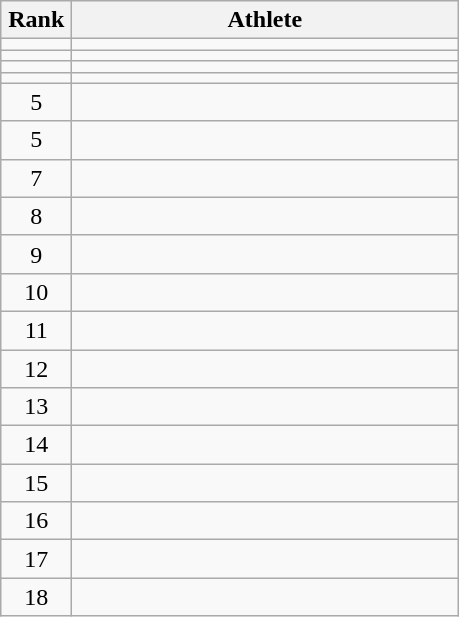<table class="wikitable" style="text-align: center;">
<tr>
<th width=40>Rank</th>
<th width=250>Athlete</th>
</tr>
<tr>
<td></td>
<td align="left"></td>
</tr>
<tr>
<td></td>
<td align="left"></td>
</tr>
<tr>
<td></td>
<td align="left"></td>
</tr>
<tr>
<td></td>
<td align="left"></td>
</tr>
<tr>
<td>5</td>
<td align="left"></td>
</tr>
<tr>
<td>5</td>
<td align="left"></td>
</tr>
<tr>
<td>7</td>
<td align="left"></td>
</tr>
<tr>
<td>8</td>
<td align="left"></td>
</tr>
<tr>
<td>9</td>
<td align="left"></td>
</tr>
<tr>
<td>10</td>
<td align="left"></td>
</tr>
<tr>
<td>11</td>
<td align="left"></td>
</tr>
<tr>
<td>12</td>
<td align="left"></td>
</tr>
<tr>
<td>13</td>
<td align="left"></td>
</tr>
<tr>
<td>14</td>
<td align="left"></td>
</tr>
<tr>
<td>15</td>
<td align="left"></td>
</tr>
<tr>
<td>16</td>
<td align="left"></td>
</tr>
<tr>
<td>17</td>
<td align="left"></td>
</tr>
<tr>
<td>18</td>
<td align="left"></td>
</tr>
</table>
